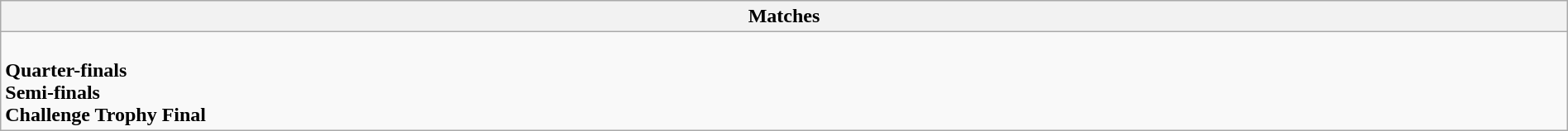<table class="wikitable collapsible collapsed" style="width:100%;">
<tr>
<th>Matches</th>
</tr>
<tr>
<td><br><strong>Quarter-finals</strong>



<br><strong>Semi-finals</strong>

<br><strong>Challenge Trophy Final</strong>
</td>
</tr>
</table>
